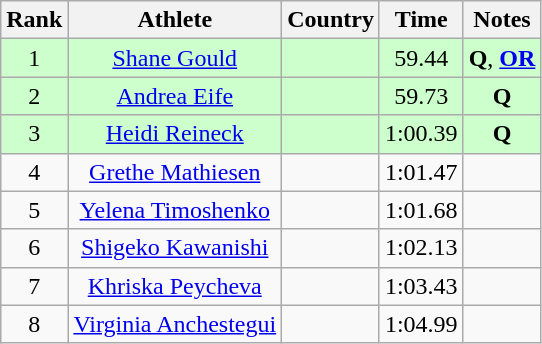<table class="wikitable sortable" style="text-align:center">
<tr>
<th>Rank</th>
<th>Athlete</th>
<th>Country</th>
<th>Time</th>
<th>Notes</th>
</tr>
<tr bgcolor=ccffcc>
<td>1</td>
<td><a href='#'>Shane Gould</a></td>
<td align=left></td>
<td>59.44</td>
<td><strong>Q</strong>, <strong><a href='#'>OR</a></strong></td>
</tr>
<tr bgcolor=ccffcc>
<td>2</td>
<td><a href='#'>Andrea Eife</a></td>
<td align=left></td>
<td>59.73</td>
<td><strong> Q </strong></td>
</tr>
<tr bgcolor=ccffcc>
<td>3</td>
<td><a href='#'>Heidi Reineck</a></td>
<td align=left></td>
<td>1:00.39</td>
<td><strong>Q</strong></td>
</tr>
<tr>
<td>4</td>
<td><a href='#'>Grethe Mathiesen</a></td>
<td align=left></td>
<td>1:01.47</td>
<td><strong> </strong></td>
</tr>
<tr>
<td>5</td>
<td><a href='#'>Yelena Timoshenko</a></td>
<td align=left></td>
<td>1:01.68</td>
<td><strong> </strong></td>
</tr>
<tr>
<td>6</td>
<td><a href='#'>Shigeko Kawanishi</a></td>
<td align=left></td>
<td>1:02.13</td>
<td><strong> </strong></td>
</tr>
<tr>
<td>7</td>
<td><a href='#'>Khriska Peycheva</a></td>
<td align=left></td>
<td>1:03.43</td>
<td><strong> </strong></td>
</tr>
<tr>
<td>8</td>
<td><a href='#'>Virginia Anchestegui</a></td>
<td align=left></td>
<td>1:04.99</td>
<td><strong> </strong></td>
</tr>
</table>
